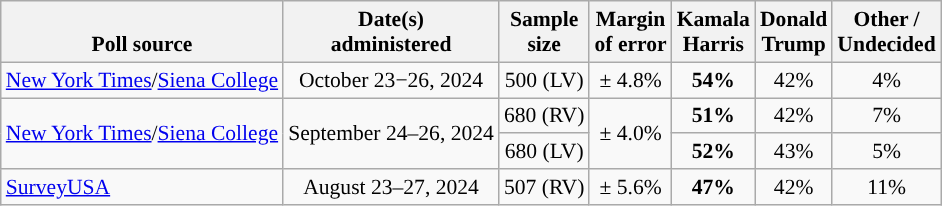<table class="wikitable sortable mw-datatable" style="font-size:90%;text-align:center;line-height:17px">
<tr valign=bottom>
<th>Poll source</th>
<th>Date(s)<br>administered</th>
<th>Sample<br>size</th>
<th>Margin<br>of error</th>
<th class="unsortable">Kamala<br>Harris<br></th>
<th class="unsortable">Donald<br>Trump<br></th>
<th class="unsortable">Other /<br>Undecided</th>
</tr>
<tr>
<td style="text-align:left;"><a href='#'>New York Times</a>/<a href='#'>Siena College</a></td>
<td data-sort-value="2024-10-26">October 23−26, 2024</td>
<td>500 (LV)</td>
<td>± 4.8%</td>
<td style="color:black;background-color:"><strong>54%</strong></td>
<td>42%</td>
<td>4%</td>
</tr>
<tr>
<td style="text-align:left;" rowspan="2"><a href='#'>New York Times</a>/<a href='#'>Siena College</a></td>
<td rowspan="2">September 24–26, 2024</td>
<td>680 (RV)</td>
<td rowspan="2">± 4.0%</td>
<td style="color:black;background-color:"><strong>51%</strong></td>
<td>42%</td>
<td>7%</td>
</tr>
<tr>
<td>680 (LV)</td>
<td style="color:black;background-color:"><strong>52%</strong></td>
<td>43%</td>
<td>5%</td>
</tr>
<tr>
<td style="text-align:left;"><a href='#'>SurveyUSA</a></td>
<td>August 23–27, 2024</td>
<td>507 (RV)</td>
<td>± 5.6%</td>
<td style="color:black;background-color:"><strong>47%</strong></td>
<td>42%</td>
<td>11%</td>
</tr>
</table>
